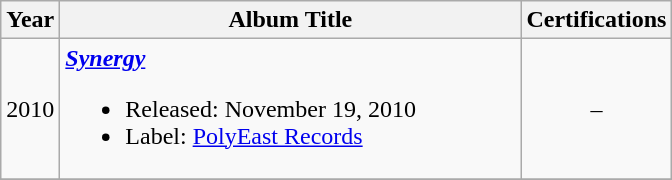<table class="wikitable">
<tr>
<th align="center">Year</th>
<th align="center" width="300">Album Title</th>
<th align="center">Certifications</th>
</tr>
<tr>
<td align="center">2010</td>
<td align="left"><strong><em><a href='#'>Synergy</a></em></strong><br><ul><li>Released: November 19, 2010</li><li>Label: <a href='#'>PolyEast Records</a></li></ul></td>
<td align="center">–</td>
</tr>
<tr>
</tr>
</table>
